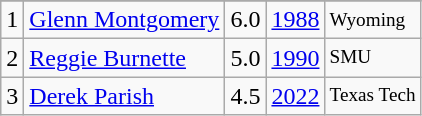<table class="wikitable">
<tr>
</tr>
<tr>
<td>1</td>
<td><a href='#'>Glenn Montgomery</a></td>
<td>6.0</td>
<td><a href='#'>1988</a></td>
<td style="font-size:80%;">Wyoming</td>
</tr>
<tr>
<td>2</td>
<td><a href='#'>Reggie Burnette</a></td>
<td>5.0</td>
<td><a href='#'>1990</a></td>
<td style="font-size:80%;">SMU</td>
</tr>
<tr>
<td>3</td>
<td><a href='#'>Derek Parish</a></td>
<td>4.5</td>
<td><a href='#'>2022</a></td>
<td style="font-size:80%;">Texas Tech</td>
</tr>
</table>
